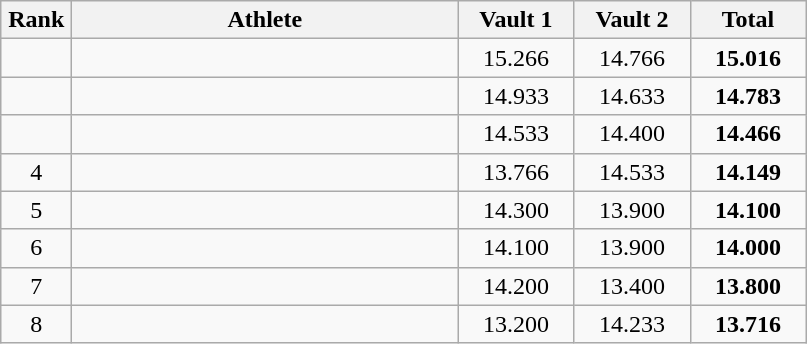<table class=wikitable style="text-align:center">
<tr>
<th width=40>Rank</th>
<th width=250>Athlete</th>
<th width=70>Vault 1</th>
<th width=70>Vault 2</th>
<th width=70>Total</th>
</tr>
<tr>
<td></td>
<td align=left></td>
<td>15.266</td>
<td>14.766</td>
<td><strong>15.016</strong></td>
</tr>
<tr>
<td></td>
<td align=left></td>
<td>14.933</td>
<td>14.633</td>
<td><strong>14.783</strong></td>
</tr>
<tr>
<td></td>
<td align=left></td>
<td>14.533</td>
<td>14.400</td>
<td><strong>14.466</strong></td>
</tr>
<tr>
<td>4</td>
<td align=left></td>
<td>13.766</td>
<td>14.533</td>
<td><strong>14.149</strong></td>
</tr>
<tr>
<td>5</td>
<td align=left></td>
<td>14.300</td>
<td>13.900</td>
<td><strong>14.100</strong></td>
</tr>
<tr>
<td>6</td>
<td align=left></td>
<td>14.100</td>
<td>13.900</td>
<td><strong>14.000</strong></td>
</tr>
<tr>
<td>7</td>
<td align=left></td>
<td>14.200</td>
<td>13.400</td>
<td><strong>13.800</strong></td>
</tr>
<tr>
<td>8</td>
<td align=left></td>
<td>13.200</td>
<td>14.233</td>
<td><strong>13.716</strong></td>
</tr>
</table>
